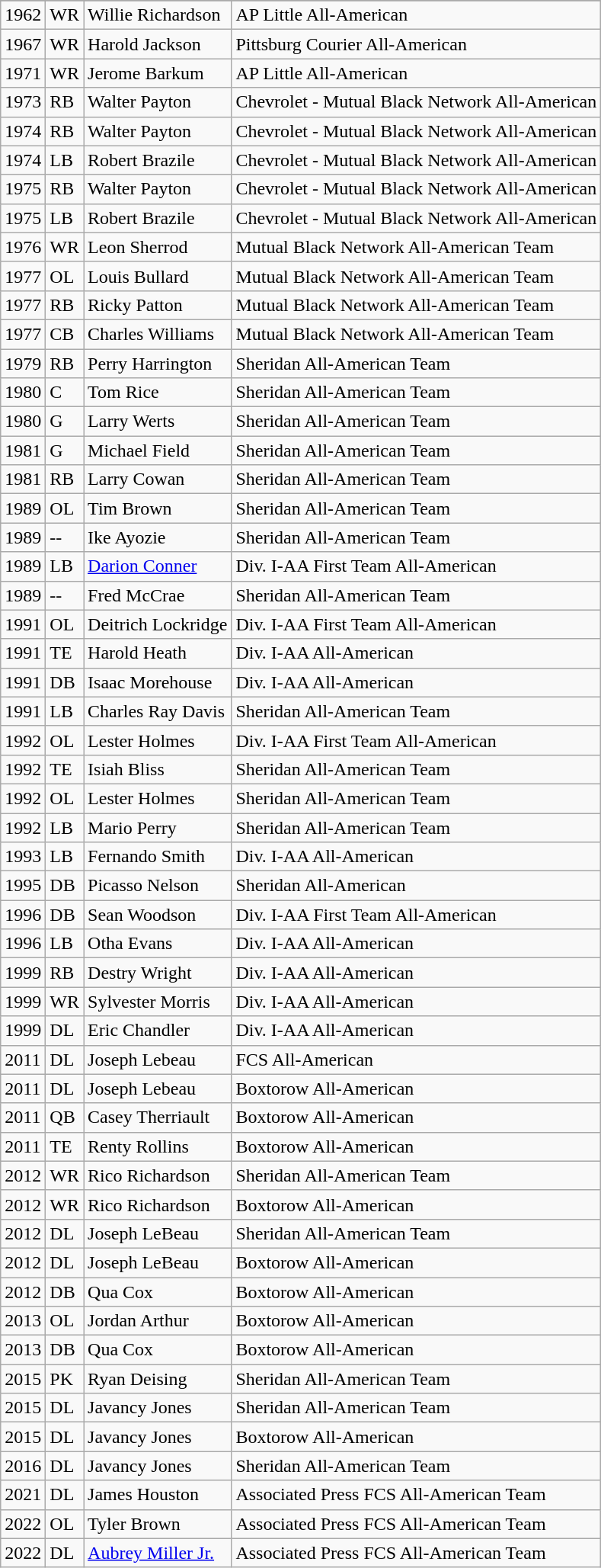<table class="wikitable"| cols=2 |>
<tr>
</tr>
<tr>
<td>1962</td>
<td>WR</td>
<td>Willie Richardson</td>
<td>AP Little All-American</td>
</tr>
<tr>
<td>1967</td>
<td>WR</td>
<td>Harold Jackson</td>
<td>Pittsburg Courier All-American</td>
</tr>
<tr>
<td>1971</td>
<td>WR</td>
<td>Jerome Barkum</td>
<td>AP Little All-American</td>
</tr>
<tr>
<td>1973</td>
<td>RB</td>
<td>Walter Payton</td>
<td>Chevrolet - Mutual Black Network All-American</td>
</tr>
<tr>
<td>1974</td>
<td>RB</td>
<td>Walter Payton</td>
<td>Chevrolet - Mutual Black Network All-American</td>
</tr>
<tr>
<td>1974</td>
<td>LB</td>
<td>Robert Brazile</td>
<td>Chevrolet - Mutual Black Network All-American</td>
</tr>
<tr>
<td>1975</td>
<td>RB</td>
<td>Walter Payton</td>
<td>Chevrolet - Mutual Black Network All-American</td>
</tr>
<tr>
<td>1975</td>
<td>LB</td>
<td>Robert Brazile</td>
<td>Chevrolet - Mutual Black Network All-American</td>
</tr>
<tr>
<td>1976</td>
<td>WR</td>
<td>Leon Sherrod</td>
<td>Mutual Black Network All-American Team</td>
</tr>
<tr>
<td>1977</td>
<td>OL</td>
<td>Louis Bullard</td>
<td>Mutual Black Network All-American Team</td>
</tr>
<tr>
<td>1977</td>
<td>RB</td>
<td>Ricky Patton</td>
<td>Mutual Black Network All-American Team</td>
</tr>
<tr>
<td>1977</td>
<td>CB</td>
<td>Charles Williams</td>
<td>Mutual Black Network All-American Team</td>
</tr>
<tr>
<td>1979</td>
<td>RB</td>
<td>Perry Harrington</td>
<td>Sheridan All-American Team</td>
</tr>
<tr>
<td>1980</td>
<td>C</td>
<td>Tom Rice</td>
<td>Sheridan All-American Team</td>
</tr>
<tr>
<td>1980</td>
<td>G</td>
<td>Larry Werts</td>
<td>Sheridan All-American Team</td>
</tr>
<tr>
<td>1981</td>
<td>G</td>
<td>Michael Field</td>
<td>Sheridan All-American Team</td>
</tr>
<tr>
<td>1981</td>
<td>RB</td>
<td>Larry Cowan</td>
<td>Sheridan All-American Team</td>
</tr>
<tr>
<td>1989</td>
<td>OL</td>
<td>Tim Brown</td>
<td>Sheridan All-American Team</td>
</tr>
<tr>
<td>1989</td>
<td>--</td>
<td>Ike Ayozie</td>
<td>Sheridan All-American Team</td>
</tr>
<tr>
<td>1989</td>
<td>LB</td>
<td><a href='#'>Darion Conner</a></td>
<td>Div. I-AA First Team All-American</td>
</tr>
<tr>
<td>1989</td>
<td>--</td>
<td>Fred McCrae</td>
<td>Sheridan All-American Team</td>
</tr>
<tr>
<td>1991</td>
<td>OL</td>
<td>Deitrich Lockridge</td>
<td>Div. I-AA First Team All-American</td>
</tr>
<tr>
<td>1991</td>
<td>TE</td>
<td>Harold Heath</td>
<td>Div. I-AA All-American</td>
</tr>
<tr>
<td>1991</td>
<td>DB</td>
<td>Isaac Morehouse</td>
<td>Div. I-AA All-American</td>
</tr>
<tr>
<td>1991</td>
<td>LB</td>
<td>Charles Ray Davis</td>
<td>Sheridan All-American Team</td>
</tr>
<tr>
<td>1992</td>
<td>OL</td>
<td>Lester Holmes</td>
<td>Div. I-AA First Team All-American</td>
</tr>
<tr>
<td>1992</td>
<td>TE</td>
<td>Isiah Bliss</td>
<td>Sheridan All-American Team</td>
</tr>
<tr>
<td>1992</td>
<td>OL</td>
<td>Lester Holmes</td>
<td>Sheridan All-American Team</td>
</tr>
<tr>
<td>1992</td>
<td>LB</td>
<td>Mario Perry</td>
<td>Sheridan All-American Team</td>
</tr>
<tr>
<td>1993</td>
<td>LB</td>
<td>Fernando Smith</td>
<td>Div. I-AA All-American</td>
</tr>
<tr>
<td>1995</td>
<td>DB</td>
<td>Picasso Nelson</td>
<td>Sheridan All-American</td>
</tr>
<tr>
<td>1996</td>
<td>DB</td>
<td>Sean Woodson</td>
<td>Div. I-AA First Team All-American</td>
</tr>
<tr>
<td>1996</td>
<td>LB</td>
<td>Otha Evans</td>
<td>Div. I-AA All-American</td>
</tr>
<tr>
<td>1999</td>
<td>RB</td>
<td>Destry Wright</td>
<td>Div. I-AA All-American</td>
</tr>
<tr>
<td>1999</td>
<td>WR</td>
<td>Sylvester Morris</td>
<td>Div. I-AA All-American</td>
</tr>
<tr>
<td>1999</td>
<td>DL</td>
<td>Eric Chandler</td>
<td>Div. I-AA All-American</td>
</tr>
<tr>
<td>2011</td>
<td>DL</td>
<td>Joseph Lebeau</td>
<td>FCS All-American</td>
</tr>
<tr>
<td>2011</td>
<td>DL</td>
<td>Joseph Lebeau</td>
<td>Boxtorow All-American</td>
</tr>
<tr>
<td>2011</td>
<td>QB</td>
<td>Casey Therriault</td>
<td>Boxtorow All-American</td>
</tr>
<tr>
<td>2011</td>
<td>TE</td>
<td>Renty Rollins</td>
<td>Boxtorow All-American</td>
</tr>
<tr>
<td>2012</td>
<td>WR</td>
<td>Rico Richardson</td>
<td>Sheridan All-American Team</td>
</tr>
<tr>
<td>2012</td>
<td>WR</td>
<td>Rico Richardson</td>
<td>Boxtorow All-American</td>
</tr>
<tr>
<td>2012</td>
<td>DL</td>
<td>Joseph LeBeau</td>
<td>Sheridan All-American Team</td>
</tr>
<tr>
<td>2012</td>
<td>DL</td>
<td>Joseph LeBeau</td>
<td>Boxtorow All-American</td>
</tr>
<tr>
<td>2012</td>
<td>DB</td>
<td>Qua Cox</td>
<td>Boxtorow All-American</td>
</tr>
<tr>
<td>2013</td>
<td>OL</td>
<td>Jordan Arthur</td>
<td>Boxtorow All-American</td>
</tr>
<tr>
<td>2013</td>
<td>DB</td>
<td>Qua Cox</td>
<td>Boxtorow All-American</td>
</tr>
<tr>
<td>2015</td>
<td>PK</td>
<td>Ryan Deising</td>
<td>Sheridan All-American Team</td>
</tr>
<tr>
<td>2015</td>
<td>DL</td>
<td>Javancy Jones</td>
<td>Sheridan All-American Team</td>
</tr>
<tr>
<td>2015</td>
<td>DL</td>
<td>Javancy Jones</td>
<td>Boxtorow All-American</td>
</tr>
<tr>
<td>2016</td>
<td>DL</td>
<td>Javancy Jones</td>
<td>Sheridan All-American Team</td>
</tr>
<tr>
<td>2021</td>
<td>DL</td>
<td>James Houston</td>
<td>Associated Press FCS All-American Team</td>
</tr>
<tr>
<td>2022</td>
<td>OL</td>
<td>Tyler Brown</td>
<td>Associated Press FCS All-American Team</td>
</tr>
<tr>
<td>2022</td>
<td>DL</td>
<td><a href='#'>Aubrey Miller Jr.</a></td>
<td>Associated Press FCS All-American Team</td>
</tr>
</table>
